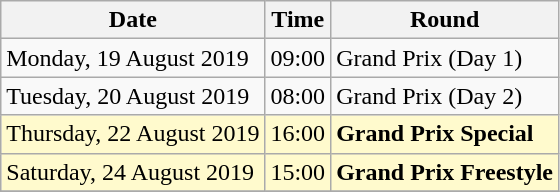<table class="wikitable">
<tr>
<th>Date</th>
<th>Time</th>
<th>Round</th>
</tr>
<tr>
<td>Monday, 19 August 2019</td>
<td>09:00</td>
<td>Grand Prix (Day 1)</td>
</tr>
<tr>
<td>Tuesday, 20 August 2019</td>
<td>08:00</td>
<td>Grand Prix (Day 2)</td>
</tr>
<tr>
<td style=background:lemonchiffon>Thursday, 22 August 2019</td>
<td style=background:lemonchiffon>16:00</td>
<td style=background:lemonchiffon><strong>Grand Prix Special</strong></td>
</tr>
<tr>
<td style=background:lemonchiffon>Saturday, 24 August 2019</td>
<td style=background:lemonchiffon>15:00</td>
<td style=background:lemonchiffon><strong>Grand Prix Freestyle</strong></td>
</tr>
<tr>
</tr>
</table>
